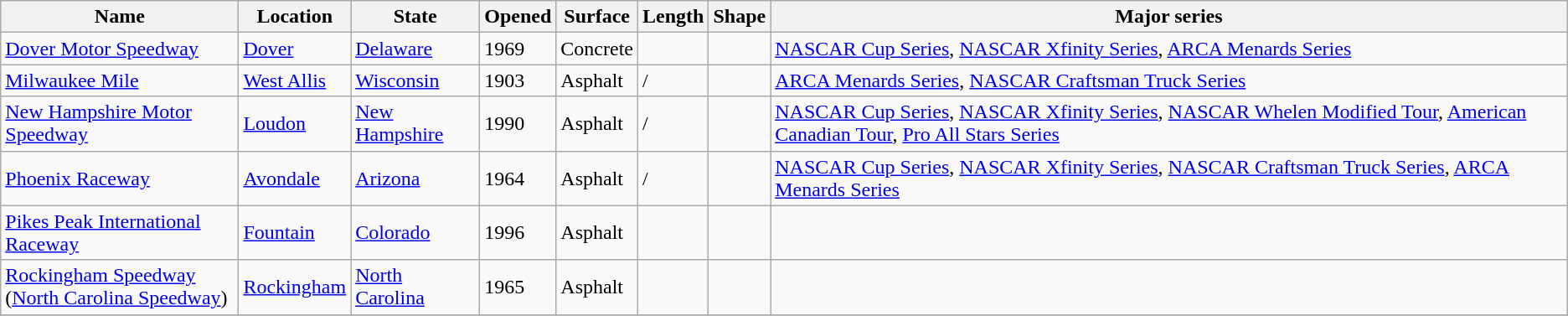<table class="wikitable sortable">
<tr>
<th>Name</th>
<th>Location</th>
<th>State</th>
<th>Opened</th>
<th>Surface</th>
<th>Length</th>
<th>Shape</th>
<th>Major series</th>
</tr>
<tr>
<td><a href='#'>Dover Motor Speedway</a></td>
<td><a href='#'>Dover</a><br></td>
<td><a href='#'>Delaware</a></td>
<td>1969</td>
<td>Concrete</td>
<td></td>
<td></td>
<td><a href='#'>NASCAR Cup Series</a>, <a href='#'>NASCAR Xfinity Series</a>, <a href='#'>ARCA Menards Series</a></td>
</tr>
<tr>
<td><a href='#'>Milwaukee Mile</a></td>
<td><a href='#'>West Allis</a><br></td>
<td><a href='#'>Wisconsin</a></td>
<td>1903</td>
<td>Asphalt</td>
<td>/</td>
<td></td>
<td><a href='#'>ARCA Menards Series</a>, <a href='#'>NASCAR Craftsman Truck Series</a></td>
</tr>
<tr>
<td><a href='#'>New Hampshire Motor Speedway</a></td>
<td><a href='#'>Loudon</a><br></td>
<td><a href='#'>New Hampshire</a></td>
<td>1990</td>
<td>Asphalt</td>
<td>/</td>
<td></td>
<td><a href='#'>NASCAR Cup Series</a>, <a href='#'>NASCAR Xfinity Series</a>, <a href='#'>NASCAR Whelen Modified Tour</a>, <a href='#'>American Canadian Tour</a>, <a href='#'>Pro All Stars Series</a></td>
</tr>
<tr>
<td><a href='#'>Phoenix Raceway</a></td>
<td><a href='#'>Avondale</a><br></td>
<td><a href='#'>Arizona</a></td>
<td>1964</td>
<td>Asphalt</td>
<td>/</td>
<td></td>
<td><a href='#'>NASCAR Cup Series</a>, <a href='#'>NASCAR Xfinity Series</a>, <a href='#'>NASCAR Craftsman Truck Series</a>, <a href='#'>ARCA Menards Series</a></td>
</tr>
<tr>
<td><a href='#'>Pikes Peak International Raceway</a></td>
<td><a href='#'>Fountain</a><br></td>
<td><a href='#'>Colorado</a></td>
<td>1996</td>
<td>Asphalt</td>
<td></td>
<td></td>
<td></td>
</tr>
<tr>
<td><a href='#'>Rockingham Speedway</a><br>(<a href='#'>North Carolina Speedway</a>)</td>
<td><a href='#'>Rockingham</a><br></td>
<td><a href='#'>North Carolina</a></td>
<td>1965</td>
<td>Asphalt</td>
<td></td>
<td></td>
<td></td>
</tr>
<tr>
</tr>
</table>
